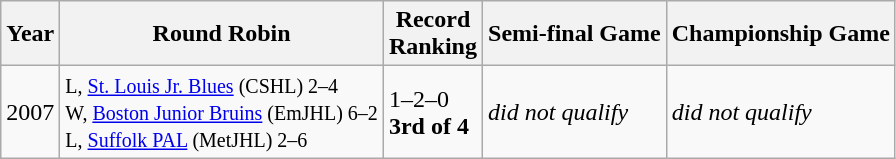<table class="wikitable">
<tr>
<th>Year</th>
<th>Round Robin</th>
<th>Record<br>Ranking</th>
<th>Semi-final Game</th>
<th>Championship Game</th>
</tr>
<tr>
<td>2007</td>
<td><small> L, <a href='#'>St. Louis Jr. Blues</a> (CSHL) 2–4<br>W, <a href='#'>Boston Junior Bruins</a> (EmJHL) 6–2<br>L, <a href='#'>Suffolk PAL</a> (MetJHL) 2–6</small></td>
<td>1–2–0<br><strong>3rd of 4</strong></td>
<td><em>did not qualify</em></td>
<td><em>did not qualify</em></td>
</tr>
</table>
